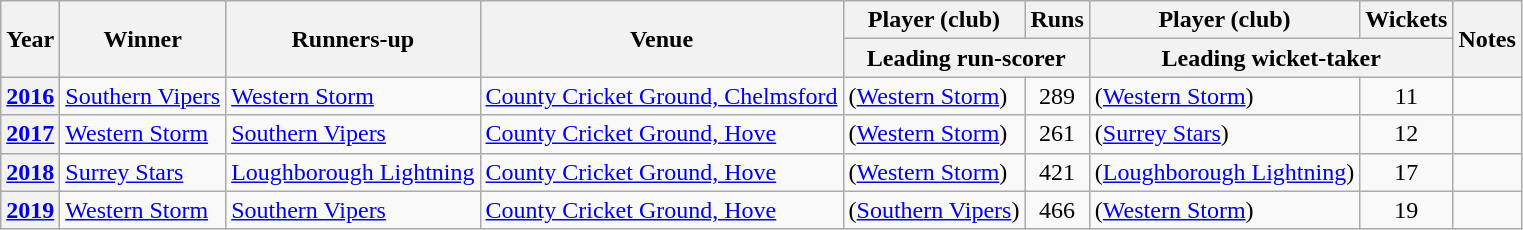<table class="wikitable sortable plainrowheaders">
<tr>
<th scope="col" rowspan="2">Year</th>
<th scope="col" rowspan="2">Winner</th>
<th scope="col" rowspan="2">Runners-up</th>
<th scope="col" rowspan="2">Venue</th>
<th scope="col">Player (club)</th>
<th scope="col">Runs</th>
<th scope="col">Player (club)</th>
<th scope="col">Wickets</th>
<th scope="col" rowspan="2" class="unsortable">Notes</th>
</tr>
<tr class="unsortable">
<th scope="col" colspan="2">Leading run-scorer</th>
<th scope="col" colspan="2">Leading wicket-taker</th>
</tr>
<tr>
<th scope="row" style="text-align:center"><a href='#'>2016</a></th>
<td><a href='#'>Southern Vipers</a></td>
<td><a href='#'>Western Storm</a></td>
<td><a href='#'>County Cricket Ground, Chelmsford</a></td>
<td> (<a href='#'>Western Storm</a>)</td>
<td align="center">289</td>
<td> (<a href='#'>Western Storm</a>)</td>
<td align="center">11</td>
<td></td>
</tr>
<tr>
<th scope="row" style="text-align:center"><a href='#'>2017</a></th>
<td><a href='#'>Western Storm</a></td>
<td><a href='#'>Southern Vipers</a></td>
<td><a href='#'>County Cricket Ground, Hove</a></td>
<td> (<a href='#'>Western Storm</a>)</td>
<td align="center">261</td>
<td> (<a href='#'>Surrey Stars</a>)</td>
<td align="center">12</td>
<td></td>
</tr>
<tr>
<th scope="row" style="text-align:center"><a href='#'>2018</a></th>
<td><a href='#'>Surrey Stars</a></td>
<td><a href='#'>Loughborough Lightning</a></td>
<td><a href='#'>County Cricket Ground, Hove</a></td>
<td> (<a href='#'>Western Storm</a>)</td>
<td align="center">421</td>
<td> (<a href='#'>Loughborough Lightning</a>)</td>
<td align="center">17</td>
<td></td>
</tr>
<tr>
<th scope="row" style="text-align:center"><a href='#'>2019</a></th>
<td><a href='#'>Western Storm</a></td>
<td><a href='#'>Southern Vipers</a></td>
<td><a href='#'>County Cricket Ground, Hove</a></td>
<td> (<a href='#'>Southern Vipers</a>)</td>
<td align="center">466</td>
<td> (<a href='#'>Western Storm</a>)</td>
<td align="center">19</td>
<td></td>
</tr>
</table>
